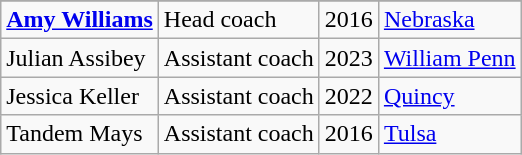<table class=wikitable>
<tr>
</tr>
<tr>
<td><strong><a href='#'>Amy Williams</a></strong></td>
<td>Head coach</td>
<td>2016</td>
<td><a href='#'>Nebraska</a></td>
</tr>
<tr>
<td>Julian Assibey</td>
<td>Assistant coach</td>
<td>2023</td>
<td><a href='#'>William Penn</a></td>
</tr>
<tr>
<td>Jessica Keller</td>
<td>Assistant coach</td>
<td>2022</td>
<td><a href='#'>Quincy</a></td>
</tr>
<tr>
<td>Tandem Mays</td>
<td>Assistant coach</td>
<td>2016</td>
<td><a href='#'>Tulsa</a></td>
</tr>
</table>
